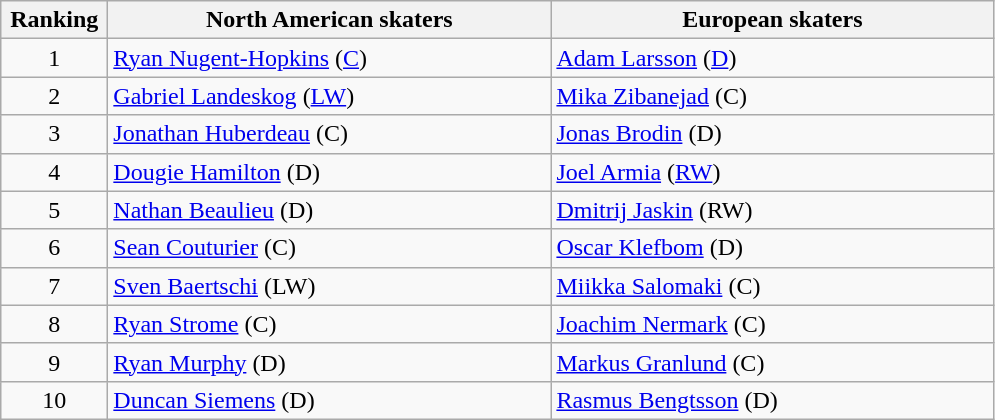<table class="wikitable">
<tr>
<th style="width:4em;">Ranking</th>
<th style="width:18em;">North American skaters</th>
<th style="width:18em;">European skaters</th>
</tr>
<tr>
<td style="text-align:center;">1</td>
<td> <a href='#'>Ryan Nugent-Hopkins</a> (<a href='#'>C</a>)</td>
<td> <a href='#'>Adam Larsson</a> (<a href='#'>D</a>)</td>
</tr>
<tr>
<td style="text-align:center;">2</td>
<td> <a href='#'>Gabriel Landeskog</a> (<a href='#'>LW</a>)</td>
<td> <a href='#'>Mika Zibanejad</a> (C)</td>
</tr>
<tr>
<td style="text-align:center;">3</td>
<td> <a href='#'>Jonathan Huberdeau</a> (C)</td>
<td> <a href='#'>Jonas Brodin</a> (D)</td>
</tr>
<tr>
<td style="text-align:center;">4</td>
<td> <a href='#'>Dougie Hamilton</a> (D)</td>
<td> <a href='#'>Joel Armia</a> (<a href='#'>RW</a>)</td>
</tr>
<tr>
<td style="text-align:center;">5</td>
<td> <a href='#'>Nathan Beaulieu</a> (D)</td>
<td> <a href='#'>Dmitrij Jaskin</a> (RW)</td>
</tr>
<tr>
<td style="text-align:center;">6</td>
<td> <a href='#'>Sean Couturier</a> (C)</td>
<td> <a href='#'>Oscar Klefbom</a> (D)</td>
</tr>
<tr>
<td style="text-align:center;">7</td>
<td> <a href='#'>Sven Baertschi</a> (LW)</td>
<td> <a href='#'>Miikka Salomaki</a> (C)</td>
</tr>
<tr>
<td style="text-align:center;">8</td>
<td> <a href='#'>Ryan Strome</a> (C)</td>
<td> <a href='#'>Joachim Nermark</a> (C)</td>
</tr>
<tr>
<td style="text-align:center;">9</td>
<td> <a href='#'>Ryan Murphy</a> (D)</td>
<td> <a href='#'>Markus Granlund</a> (C)</td>
</tr>
<tr>
<td style="text-align:center;">10</td>
<td> <a href='#'>Duncan Siemens</a> (D)</td>
<td> <a href='#'>Rasmus Bengtsson</a> (D)</td>
</tr>
</table>
